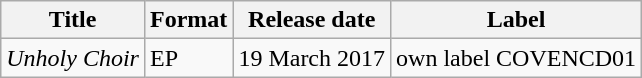<table class="wikitable">
<tr>
<th>Title</th>
<th>Format</th>
<th>Release date</th>
<th>Label</th>
</tr>
<tr>
<td><em>Unholy Choir</em></td>
<td>EP</td>
<td>19 March 2017</td>
<td>own label COVENCD01</td>
</tr>
</table>
